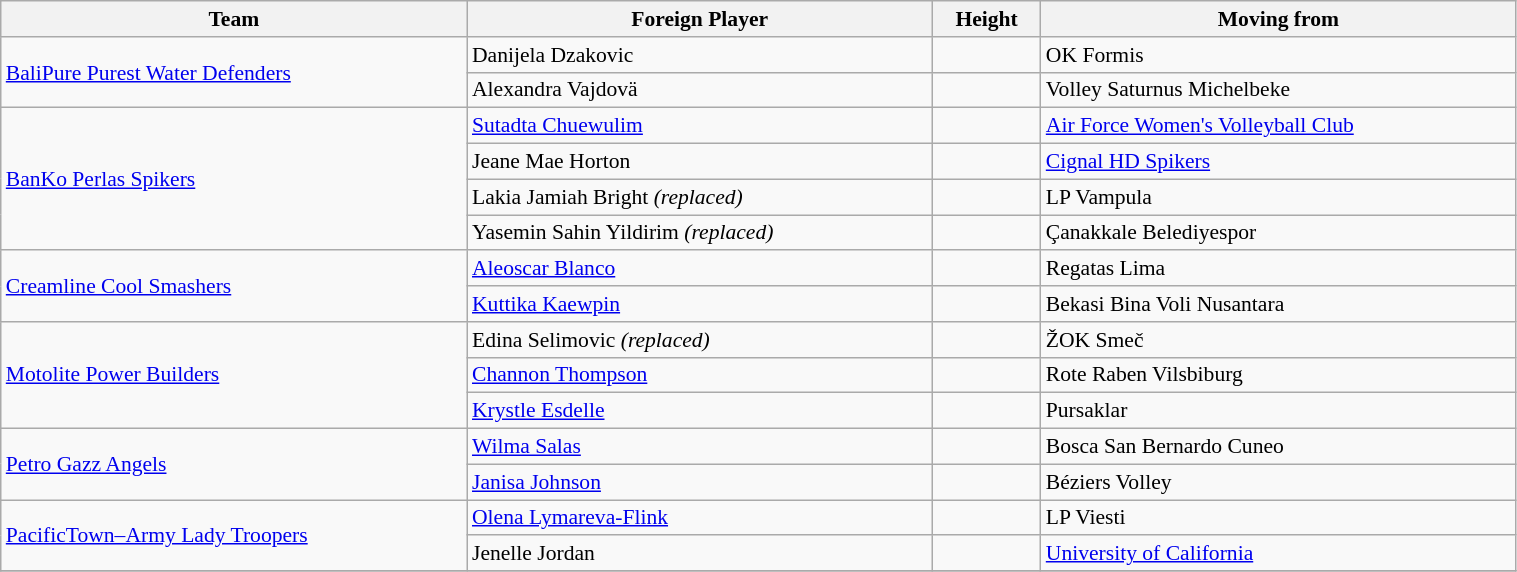<table class="wikitable sortable" style="border-collapse: collapse; font-size:90%; text-align: center" width=80%>
<tr>
<th>Team</th>
<th>Foreign Player</th>
<th>Height</th>
<th>Moving from</th>
</tr>
<tr>
<td rowspan=2 align=left><a href='#'>BaliPure Purest Water Defenders</a></td>
<td align=left> Danijela Dzakovic</td>
<td align=left></td>
<td align=left> OK Formis</td>
</tr>
<tr>
<td align=left> Alexandra Vajdovä</td>
<td align=left></td>
<td align=left> Volley Saturnus Michelbeke</td>
</tr>
<tr>
<td rowspan=4 align=left><a href='#'>BanKo Perlas Spikers</a></td>
<td align=left> <a href='#'>Sutadta Chuewulim</a></td>
<td align=left></td>
<td align=left> <a href='#'>Air Force Women's Volleyball Club</a></td>
</tr>
<tr>
<td align=left> Jeane Mae Horton</td>
<td align=left></td>
<td align=left> <a href='#'>Cignal HD Spikers</a></td>
</tr>
<tr>
<td align=left> Lakia Jamiah Bright <em>(replaced)</em></td>
<td align=left></td>
<td align=left> LP Vampula</td>
</tr>
<tr>
<td align=left> Yasemin Sahin Yildirim <em>(replaced)</em></td>
<td align=left></td>
<td align=left> Çanakkale Belediyespor</td>
</tr>
<tr>
<td rowspan=2 align=left><a href='#'>Creamline Cool Smashers</a></td>
<td align=left> <a href='#'>Aleoscar Blanco</a></td>
<td align=left></td>
<td align=left> Regatas Lima</td>
</tr>
<tr>
<td align=left> <a href='#'>Kuttika Kaewpin</a></td>
<td align=left></td>
<td align=left> Bekasi Bina Voli Nusantara</td>
</tr>
<tr>
<td rowspan=3 align=left><a href='#'>Motolite Power Builders</a></td>
<td align=left> Edina Selimovic     <em>(replaced)</em></td>
<td align=left></td>
<td align=left> ŽOK Smeč</td>
</tr>
<tr>
<td align=left> <a href='#'>Channon Thompson</a></td>
<td align=left></td>
<td align=left> Rote Raben Vilsbiburg</td>
</tr>
<tr>
<td align=left> <a href='#'>Krystle Esdelle</a></td>
<td align=left></td>
<td align=left> Pursaklar</td>
</tr>
<tr>
<td rowspan=2 align=left><a href='#'>Petro Gazz Angels</a></td>
<td align=left> <a href='#'>Wilma Salas</a></td>
<td align=left></td>
<td align=left> Bosca San Bernardo Cuneo</td>
</tr>
<tr>
<td align=left> <a href='#'>Janisa Johnson</a></td>
<td align=left></td>
<td align=left> Béziers Volley</td>
</tr>
<tr>
<td rowspan=2 align=left><a href='#'>PacificTown–Army Lady Troopers</a></td>
<td align=left> <a href='#'>Olena Lymareva-Flink</a></td>
<td align=left></td>
<td align=left> LP Viesti</td>
</tr>
<tr>
<td align=left> Jenelle Jordan</td>
<td align=left></td>
<td align=left> <a href='#'>University of California</a></td>
</tr>
<tr>
</tr>
</table>
